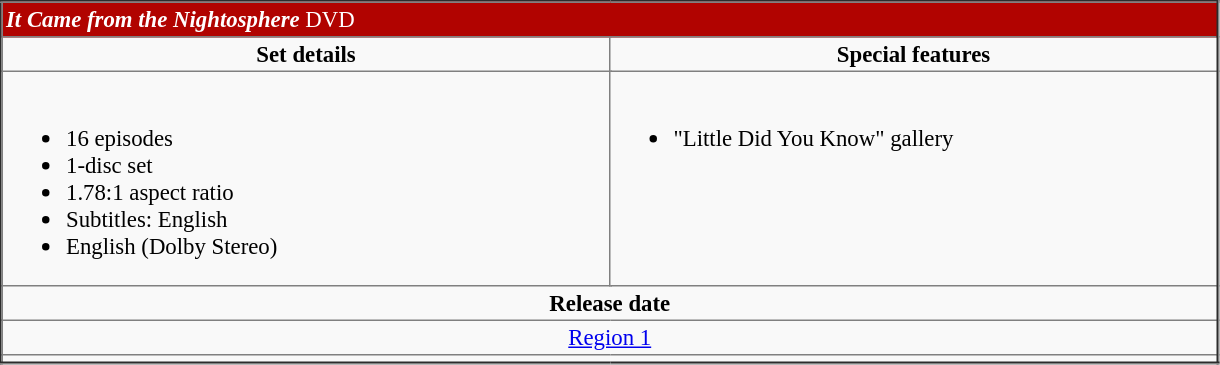<table border="2" cellpadding="2" cellspacing="0" style="margin: 0 1em 0 0; background: #f9f9f9; border: c00 #aaa solid; border-collapse: collapse; font-size: 95%;">
<tr style="background:#B10300; color:white;">
<td colspan="4"><strong><em>It Came from the Nightosphere</em></strong> DVD</td>
</tr>
<tr valign="top">
<td align="center" width="400" colspan="2"><strong>Set details</strong></td>
<td align="center" width="400" colspan="2"><strong>Special features</strong></td>
</tr>
<tr valign="top">
<td colspan="2" align="left" width="200"><br><ul><li>16 episodes</li><li>1-disc set</li><li>1.78:1 aspect ratio</li><li>Subtitles: English</li><li>English (Dolby Stereo)</li></ul></td>
<td colspan="2" align="left" width="200"><br><ul><li>"Little Did You Know" gallery</li></ul></td>
</tr>
<tr>
<td align="center" colspan="4"><strong>Release date</strong></td>
</tr>
<tr>
<td align="center" colspan="4"><a href='#'>Region 1</a></td>
</tr>
<tr>
<td align="center" colspan="4"></td>
</tr>
</table>
